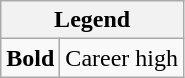<table class="wikitable mw-collapsible mw-collapsed">
<tr>
<th colspan="2">Legend</th>
</tr>
<tr>
<td><strong>Bold</strong></td>
<td>Career high</td>
</tr>
</table>
